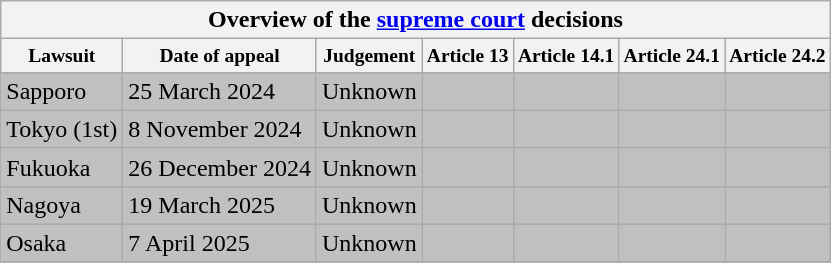<table class="wikitable">
<tr>
<th colspan="8">Overview of the <a href='#'>supreme court</a> decisions</th>
</tr>
<tr style="font-size:small;">
<th>Lawsuit</th>
<th>Date of appeal</th>
<th>Judgement</th>
<th>Article 13</th>
<th>Article 14.1</th>
<th>Article 24.1</th>
<th>Article 24.2</th>
</tr>
<tr style="background-color:silver">
<td>Sapporo</td>
<td>25 March 2024</td>
<td>Unknown</td>
<td align="center"></td>
<td align="center"></td>
<td align="center"></td>
<td align="center"></td>
</tr>
<tr style="background-color:silver">
<td>Tokyo (1st)</td>
<td>8 November 2024</td>
<td>Unknown</td>
<td align="center"></td>
<td align="center"></td>
<td align="center"></td>
<td align="center"></td>
</tr>
<tr style="background-color:silver">
<td>Fukuoka</td>
<td>26 December 2024</td>
<td>Unknown</td>
<td align="center"></td>
<td align="center"></td>
<td align="center"></td>
<td align="center"></td>
</tr>
<tr style="background-color:silver">
<td>Nagoya</td>
<td>19 March 2025</td>
<td>Unknown</td>
<td align="center"></td>
<td align="center"></td>
<td align="center"></td>
<td align="center"></td>
</tr>
<tr style="background-color:silver">
<td>Osaka</td>
<td>7 April 2025</td>
<td>Unknown</td>
<td align="center"></td>
<td align="center"></td>
<td align="center"></td>
<td align="center"></td>
</tr>
<tr>
</tr>
</table>
